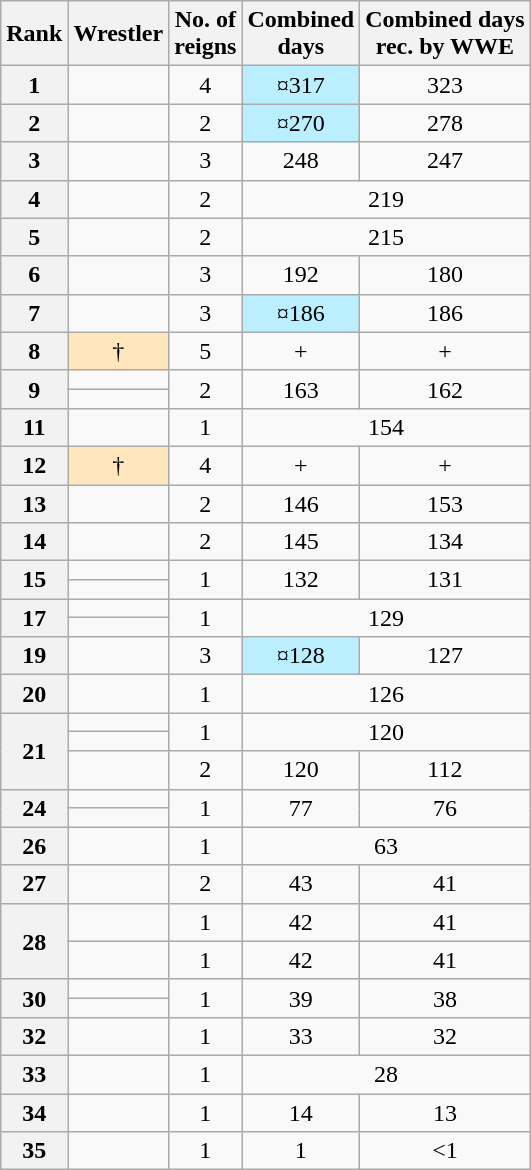<table class="wikitable sortable" style="text-align: center">
<tr>
<th>Rank</th>
<th>Wrestler</th>
<th>No. of<br>reigns</th>
<th>Combined<br>days</th>
<th>Combined days<br>rec. by WWE</th>
</tr>
<tr>
<th>1</th>
<td></td>
<td>4</td>
<td style="background-color:#bbeeff">¤317</td>
<td>323</td>
</tr>
<tr>
<th>2</th>
<td></td>
<td>2</td>
<td style="background-color:#bbeeff">¤270</td>
<td>278</td>
</tr>
<tr>
<th>3</th>
<td></td>
<td>3</td>
<td>248</td>
<td>247</td>
</tr>
<tr>
<th>4</th>
<td></td>
<td>2</td>
<td colspan="2">219</td>
</tr>
<tr>
<th>5</th>
<td></td>
<td>2</td>
<td colspan="2">215</td>
</tr>
<tr>
<th>6</th>
<td></td>
<td>3</td>
<td>192</td>
<td>180</td>
</tr>
<tr>
<th>7</th>
<td></td>
<td>3</td>
<td style="background-color:#bbeeff">¤186</td>
<td>186</td>
</tr>
<tr>
<th>8</th>
<td style="background-color: #ffe6bd" text-align:;"> †</td>
<td>5</td>
<td>+</td>
<td>+</td>
</tr>
<tr>
<th rowspan="2">9</th>
<td></td>
<td rowspan="2">2</td>
<td rowspan="2">163</td>
<td rowspan="2">162</td>
</tr>
<tr>
<td></td>
</tr>
<tr>
<th>11</th>
<td></td>
<td>1</td>
<td colspan="2">154</td>
</tr>
<tr>
<th>12</th>
<td style="background-color: #ffe6bd" text-align:;"> †</td>
<td>4</td>
<td>+</td>
<td>+</td>
</tr>
<tr>
<th>13</th>
<td></td>
<td>2</td>
<td>146</td>
<td>153</td>
</tr>
<tr>
<th>14</th>
<td></td>
<td>2</td>
<td>145</td>
<td>134</td>
</tr>
<tr>
<th rowspan="2">15</th>
<td></td>
<td rowspan="2">1</td>
<td rowspan="2">132</td>
<td rowspan="2">131</td>
</tr>
<tr>
<td></td>
</tr>
<tr>
<th rowspan="2">17</th>
<td></td>
<td rowspan="2">1</td>
<td colspan="2" rowspan="2">129</td>
</tr>
<tr>
<td></td>
</tr>
<tr>
<th>19</th>
<td></td>
<td>3</td>
<td style="background-color:#bbeeff">¤128</td>
<td>127</td>
</tr>
<tr>
<th>20</th>
<td></td>
<td>1</td>
<td colspan="2">126</td>
</tr>
<tr>
<th rowspan="3">21</th>
<td></td>
<td rowspan="2">1</td>
<td colspan="2" rowspan="2">120</td>
</tr>
<tr>
<td></td>
</tr>
<tr>
<td></td>
<td>2</td>
<td>120</td>
<td>112</td>
</tr>
<tr>
<th rowspan="2">24</th>
<td></td>
<td rowspan="2">1</td>
<td rowspan="2">77</td>
<td rowspan="2">76</td>
</tr>
<tr>
<td></td>
</tr>
<tr>
<th>26</th>
<td></td>
<td>1</td>
<td colspan="2">63</td>
</tr>
<tr>
<th>27</th>
<td></td>
<td>2</td>
<td>43</td>
<td>41</td>
</tr>
<tr>
<th rowspan="2">28</th>
<td></td>
<td>1</td>
<td>42</td>
<td>41</td>
</tr>
<tr>
<td></td>
<td>1</td>
<td>42</td>
<td>41</td>
</tr>
<tr>
<th rowspan="2">30</th>
<td></td>
<td rowspan="2">1</td>
<td rowspan="2">39</td>
<td rowspan="2">38</td>
</tr>
<tr>
<td></td>
</tr>
<tr>
<th>32</th>
<td></td>
<td>1</td>
<td>33</td>
<td>32</td>
</tr>
<tr>
<th>33</th>
<td></td>
<td>1</td>
<td colspan="2">28</td>
</tr>
<tr>
<th>34</th>
<td></td>
<td>1</td>
<td>14</td>
<td>13</td>
</tr>
<tr>
<th>35</th>
<td></td>
<td>1</td>
<td>1</td>
<td><1</td>
</tr>
</table>
